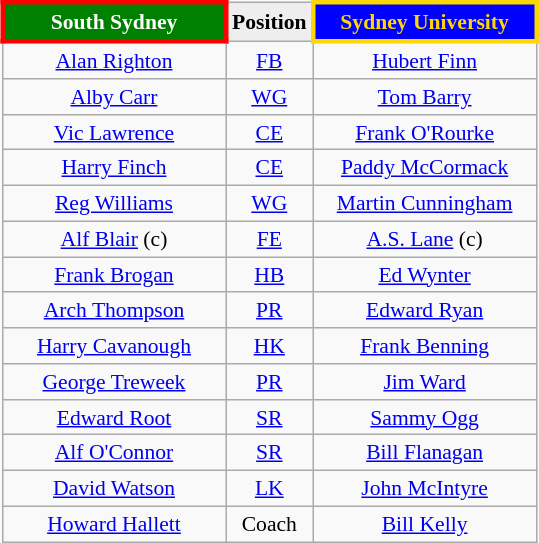<table class="wikitable" style="float:right; font-size:90%; margin-left:1em;">
<tr style="background:#f03;">
<th style="width:140px; border:3px solid red; background: green; color: white">South Sydney</th>
<th style="width:40px; text-align:center; background:#eee; color:black;">Position</th>
<th style="width:140px; border:3px solid gold; background: blue; color: gold">Sydney University</th>
</tr>
<tr align=center>
<td><a href='#'>Alan Righton</a></td>
<td><a href='#'>FB</a></td>
<td><a href='#'>Hubert Finn</a></td>
</tr>
<tr align=center>
<td><a href='#'>Alby Carr</a></td>
<td><a href='#'>WG</a></td>
<td><a href='#'>Tom Barry</a></td>
</tr>
<tr align=center>
<td><a href='#'>Vic Lawrence</a></td>
<td><a href='#'>CE</a></td>
<td><a href='#'>Frank O'Rourke</a></td>
</tr>
<tr align=center>
<td><a href='#'>Harry Finch</a></td>
<td><a href='#'>CE</a></td>
<td><a href='#'>Paddy McCormack</a></td>
</tr>
<tr align=center>
<td><a href='#'>Reg Williams</a></td>
<td><a href='#'>WG</a></td>
<td><a href='#'>Martin Cunningham</a></td>
</tr>
<tr align=center>
<td><a href='#'>Alf Blair</a> (c)</td>
<td><a href='#'>FE</a></td>
<td><a href='#'>A.S. Lane</a> (c)</td>
</tr>
<tr align=center>
<td><a href='#'>Frank Brogan</a></td>
<td><a href='#'>HB</a></td>
<td><a href='#'>Ed Wynter</a></td>
</tr>
<tr align=center>
<td><a href='#'>Arch Thompson</a></td>
<td><a href='#'>PR</a></td>
<td><a href='#'>Edward Ryan</a></td>
</tr>
<tr align=center>
<td><a href='#'>Harry Cavanough</a></td>
<td><a href='#'>HK</a></td>
<td><a href='#'>Frank Benning</a></td>
</tr>
<tr align=center>
<td><a href='#'>George Treweek</a></td>
<td><a href='#'>PR</a></td>
<td><a href='#'>Jim Ward</a></td>
</tr>
<tr align=center>
<td><a href='#'>Edward Root</a></td>
<td><a href='#'>SR</a></td>
<td><a href='#'>Sammy Ogg</a></td>
</tr>
<tr align=center>
<td><a href='#'>Alf O'Connor</a></td>
<td><a href='#'>SR</a></td>
<td><a href='#'>Bill Flanagan</a></td>
</tr>
<tr align=center>
<td><a href='#'>David Watson</a></td>
<td><a href='#'>LK</a></td>
<td><a href='#'>John McIntyre</a></td>
</tr>
<tr align=center>
<td><a href='#'>Howard Hallett</a></td>
<td>Coach</td>
<td><a href='#'>Bill Kelly</a></td>
</tr>
</table>
